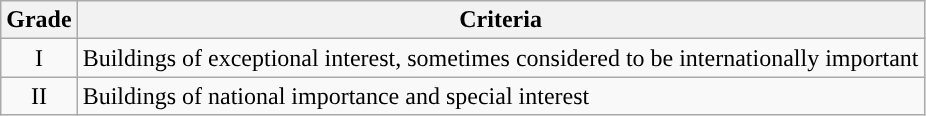<table class="wikitable">
<tr>
<th>Grade</th>
<th>Criteria</th>
</tr>
<tr>
<td align="center" >I</td>
<td>Buildings of exceptional interest, sometimes considered to be internationally important</td>
</tr>
<tr>
<td align="center" >II</td>
<td>Buildings of national importance and special interest</td>
</tr>
</table>
